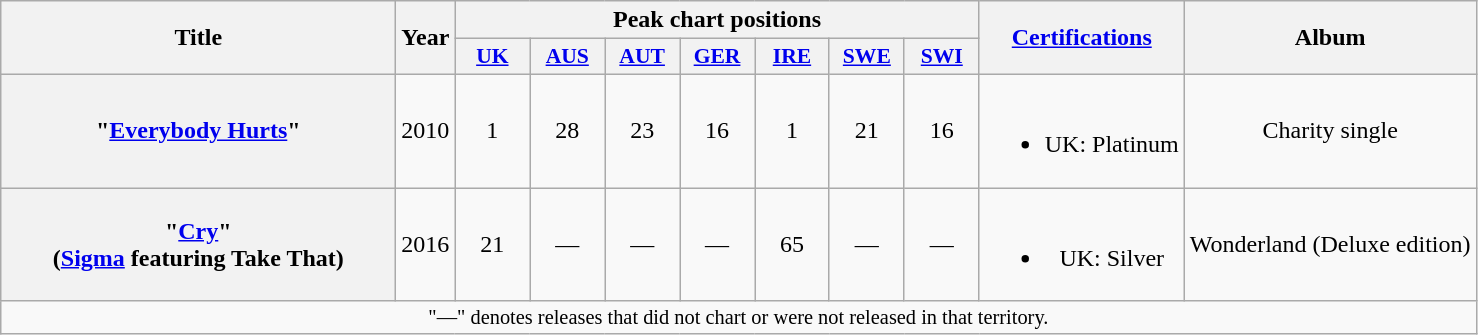<table class="wikitable plainrowheaders" style="text-align:center;">
<tr>
<th scope="col" rowspan="2" style="width:16em;">Title</th>
<th scope="col" rowspan="2" style="width:1em;">Year</th>
<th scope="col" colspan="7">Peak chart positions</th>
<th scope="col" rowspan="2"><a href='#'>Certifications</a></th>
<th scope="col" rowspan="2">Album</th>
</tr>
<tr>
<th scope="col" style="width:3em;font-size:90%;"><a href='#'>UK</a><br></th>
<th scope="col" style="width:3em;font-size:90%;"><a href='#'>AUS</a><br></th>
<th scope="col" style="width:3em;font-size:90%;"><a href='#'>AUT</a><br></th>
<th scope="col" style="width:3em;font-size:90%;"><a href='#'>GER</a><br></th>
<th scope="col" style="width:3em;font-size:90%;"><a href='#'>IRE</a><br></th>
<th scope="col" style="width:3em;font-size:90%;"><a href='#'>SWE</a><br></th>
<th scope="col" style="width:3em;font-size:90%;"><a href='#'>SWI</a><br></th>
</tr>
<tr>
<th scope="row">"<a href='#'>Everybody Hurts</a>"<br></th>
<td>2010</td>
<td>1</td>
<td>28</td>
<td>23</td>
<td>16</td>
<td>1</td>
<td>21</td>
<td>16</td>
<td><br><ul><li>UK: Platinum</li></ul></td>
<td>Charity single</td>
</tr>
<tr>
<th scope="row">"<a href='#'>Cry</a>"<br><span>(<a href='#'>Sigma</a> featuring Take That)</span></th>
<td>2016</td>
<td>21</td>
<td>—</td>
<td>—</td>
<td>—</td>
<td>65</td>
<td>—</td>
<td>—</td>
<td><br><ul><li>UK: Silver</li></ul></td>
<td>Wonderland (Deluxe edition)</td>
</tr>
<tr>
<td colspan="20" style="text-align:center; font-size:85%;">"—" denotes releases that did not chart or were not released in that territory.</td>
</tr>
</table>
